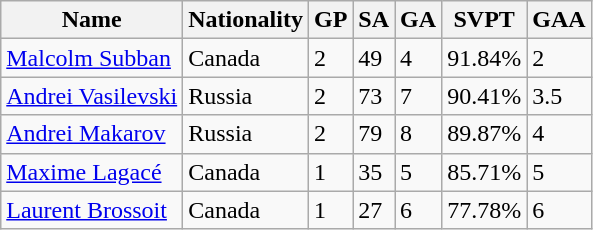<table class="wikitable sortable">
<tr>
<th>Name</th>
<th>Nationality</th>
<th>GP</th>
<th>SA</th>
<th>GA</th>
<th>SVPT</th>
<th>GAA</th>
</tr>
<tr>
<td><a href='#'>Malcolm Subban</a></td>
<td>Canada</td>
<td>2</td>
<td>49</td>
<td>4</td>
<td>91.84%</td>
<td>2</td>
</tr>
<tr>
<td><a href='#'>Andrei Vasilevski</a></td>
<td>Russia</td>
<td>2</td>
<td>73</td>
<td>7</td>
<td>90.41%</td>
<td>3.5</td>
</tr>
<tr>
<td><a href='#'>Andrei Makarov</a></td>
<td>Russia</td>
<td>2</td>
<td>79</td>
<td>8</td>
<td>89.87%</td>
<td>4</td>
</tr>
<tr>
<td><a href='#'>Maxime Lagacé</a></td>
<td>Canada</td>
<td>1</td>
<td>35</td>
<td>5</td>
<td>85.71%</td>
<td>5</td>
</tr>
<tr>
<td><a href='#'>Laurent Brossoit</a></td>
<td>Canada</td>
<td>1</td>
<td>27</td>
<td>6</td>
<td>77.78%</td>
<td>6</td>
</tr>
</table>
